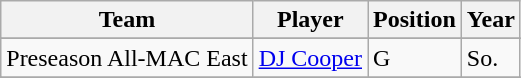<table class="wikitable" border="1">
<tr align=center>
<th style= >Team</th>
<th style= >Player</th>
<th style= >Position</th>
<th style= >Year</th>
</tr>
<tr align="center">
</tr>
<tr>
<td>Preseason All-MAC East</td>
<td><a href='#'>DJ Cooper</a></td>
<td>G</td>
<td>So.</td>
</tr>
<tr>
</tr>
<tr>
</tr>
</table>
